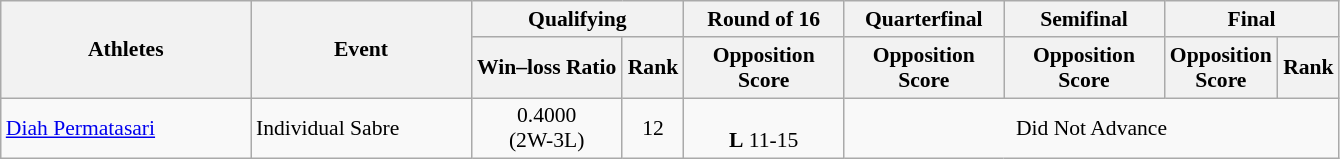<table class=wikitable style="font-size:90%; text-align:center">
<tr>
<th width="160" rowspan="2">Athletes</th>
<th width="140" rowspan="2">Event</th>
<th width="135" colspan="2">Qualifying</th>
<th width="100">Round of 16</th>
<th width="100">Quarterfinal</th>
<th width="100">Semifinal</th>
<th width="110" colspan="2">Final</th>
</tr>
<tr>
<th>Win–loss Ratio</th>
<th>Rank</th>
<th>Opposition<br>Score</th>
<th>Opposition<br>Score</th>
<th>Opposition<br>Score</th>
<th>Opposition<br>Score</th>
<th>Rank</th>
</tr>
<tr>
<td align=left><a href='#'>Diah Permatasari</a></td>
<td align=left>Individual Sabre</td>
<td>0.4000 <br> (2W-3L)</td>
<td>12</td>
<td> <br><strong>L</strong> 11-15</td>
<td colspan="4">Did Not Advance</td>
</tr>
</table>
